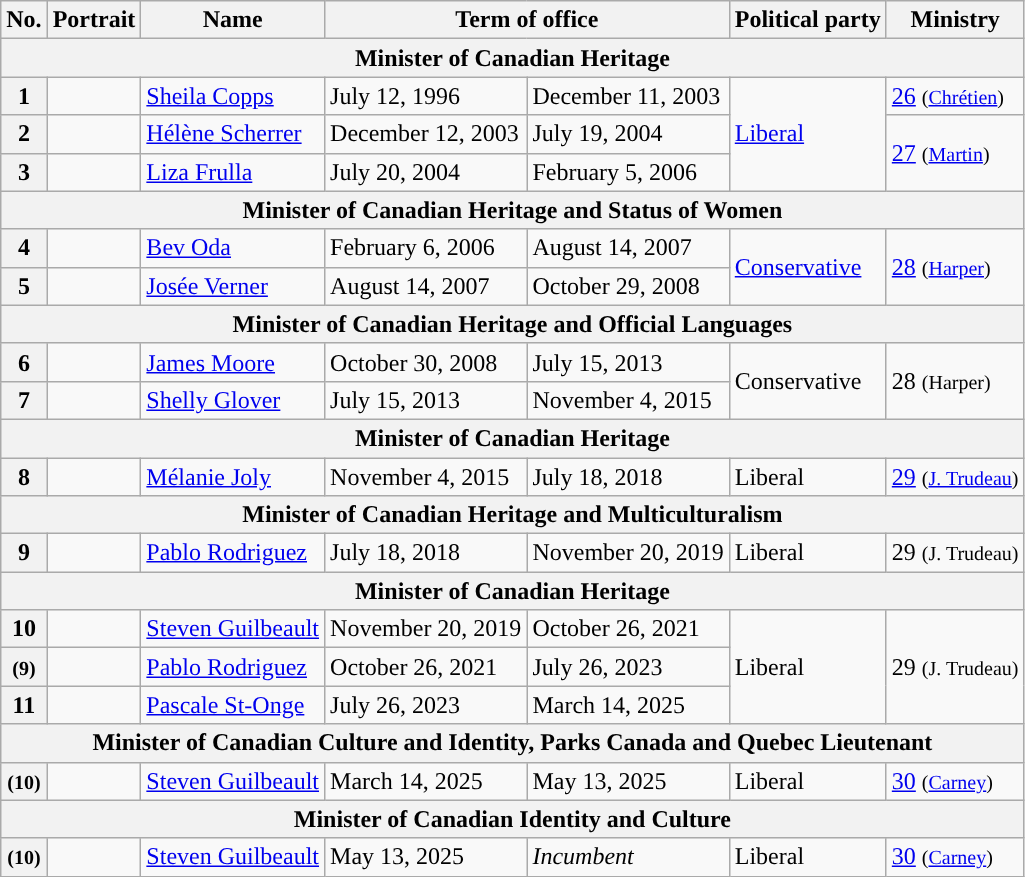<table class="wikitable">
<tr>
<th>No.</th>
<th>Portrait</th>
<th>Name</th>
<th colspan=2>Term of office</th>
<th>Political party</th>
<th>Ministry</th>
</tr>
<tr>
<th colspan=7>Minister of Canadian Heritage</th>
</tr>
<tr>
<th style="background:">1</th>
<td></td>
<td><a href='#'>Sheila Copps</a></td>
<td>July 12, 1996</td>
<td>December 11, 2003</td>
<td rowspan=3><a href='#'>Liberal</a></td>
<td><a href='#'>26</a> <small>(<a href='#'>Chrétien</a>)</small></td>
</tr>
<tr>
<th style="background:">2</th>
<td></td>
<td><a href='#'>Hélène Scherrer</a></td>
<td>December 12, 2003</td>
<td>July 19, 2004</td>
<td rowspan=2><a href='#'>27</a> <small>(<a href='#'>Martin</a>)</small></td>
</tr>
<tr>
<th style="background:">3</th>
<td></td>
<td><a href='#'>Liza Frulla</a></td>
<td>July 20, 2004</td>
<td>February 5, 2006</td>
</tr>
<tr>
<th colspan=7>Minister of Canadian Heritage and Status of Women</th>
</tr>
<tr>
<th style="background:">4</th>
<td></td>
<td><a href='#'>Bev Oda</a></td>
<td>February 6, 2006</td>
<td>August 14, 2007</td>
<td rowspan=2><a href='#'>Conservative</a></td>
<td rowspan=2><a href='#'>28</a> <small>(<a href='#'>Harper</a>)</small></td>
</tr>
<tr>
<th style="background:">5</th>
<td></td>
<td><a href='#'>Josée Verner</a></td>
<td>August 14, 2007</td>
<td>October 29, 2008</td>
</tr>
<tr>
<th colspan=7>Minister of Canadian Heritage and Official Languages</th>
</tr>
<tr>
<th style="background:">6</th>
<td></td>
<td><a href='#'>James Moore</a></td>
<td>October 30, 2008</td>
<td>July 15, 2013</td>
<td rowspan=2>Conservative</td>
<td rowspan=2>28 <small>(Harper)</small></td>
</tr>
<tr>
<th style="background:">7</th>
<td></td>
<td><a href='#'>Shelly Glover</a></td>
<td>July 15, 2013</td>
<td>November 4, 2015</td>
</tr>
<tr>
<th colspan=7>Minister of Canadian Heritage</th>
</tr>
<tr>
<th style="background:">8</th>
<td></td>
<td><a href='#'>Mélanie Joly</a></td>
<td>November 4, 2015</td>
<td>July 18, 2018</td>
<td rowspan=1>Liberal</td>
<td rowspan=1><a href='#'>29</a> <small>(<a href='#'>J. Trudeau</a>)</small></td>
</tr>
<tr>
<th colspan=7>Minister of Canadian Heritage and Multiculturalism</th>
</tr>
<tr>
<th style="background:">9</th>
<td></td>
<td><a href='#'>Pablo Rodriguez</a></td>
<td>July 18, 2018</td>
<td>November 20, 2019</td>
<td rowspan=1>Liberal</td>
<td rowspan=1>29 <small>(J. Trudeau)</small></td>
</tr>
<tr>
<th colspan=7>Minister of Canadian Heritage</th>
</tr>
<tr>
<th style="background:">10</th>
<td></td>
<td><a href='#'>Steven Guilbeault</a></td>
<td>November 20, 2019</td>
<td>October 26, 2021</td>
<td rowspan=3>Liberal</td>
<td rowspan=3>29 <small>(J. Trudeau)</small></td>
</tr>
<tr>
<th style="background:"><small>(9)</small></th>
<td></td>
<td><a href='#'>Pablo Rodriguez</a></td>
<td>October 26, 2021</td>
<td>July 26, 2023</td>
</tr>
<tr>
<th style="background:">11</th>
<td></td>
<td><a href='#'>Pascale St-Onge</a></td>
<td>July 26, 2023</td>
<td>March 14, 2025</td>
</tr>
<tr>
<th colspan=7>Minister of Canadian Culture and Identity, Parks Canada and Quebec Lieutenant</th>
</tr>
<tr>
<th style="background:"><small>(10)</small></th>
<td></td>
<td><a href='#'>Steven Guilbeault</a></td>
<td>March 14, 2025</td>
<td>May 13, 2025</td>
<td>Liberal</td>
<td><a href='#'>30</a> <small>(<a href='#'>Carney</a>)</small></td>
</tr>
<tr>
<th colspan="7">Minister of Canadian Identity and Culture</th>
</tr>
<tr>
<th style="background:"><small>(10)</small></th>
<td></td>
<td><a href='#'>Steven Guilbeault</a></td>
<td>May 13, 2025</td>
<td><em>Incumbent</em></td>
<td>Liberal</td>
<td><a href='#'>30</a> <small>(<a href='#'>Carney</a>)</small></td>
</tr>
</table>
